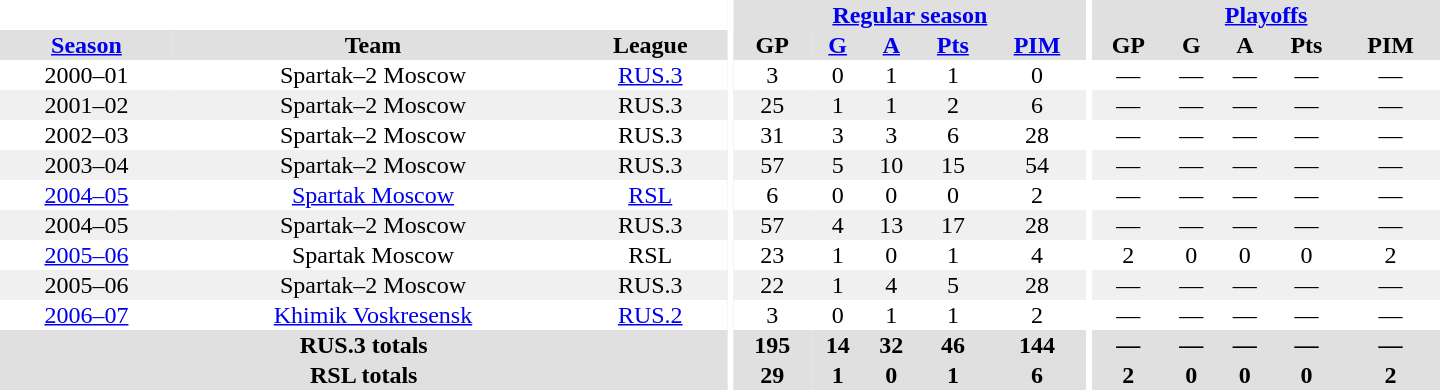<table border="0" cellpadding="1" cellspacing="0" style="text-align:center; width:60em">
<tr bgcolor="#e0e0e0">
<th colspan="3" bgcolor="#ffffff"></th>
<th rowspan="99" bgcolor="#ffffff"></th>
<th colspan="5"><a href='#'>Regular season</a></th>
<th rowspan="99" bgcolor="#ffffff"></th>
<th colspan="5"><a href='#'>Playoffs</a></th>
</tr>
<tr bgcolor="#e0e0e0">
<th><a href='#'>Season</a></th>
<th>Team</th>
<th>League</th>
<th>GP</th>
<th><a href='#'>G</a></th>
<th><a href='#'>A</a></th>
<th><a href='#'>Pts</a></th>
<th><a href='#'>PIM</a></th>
<th>GP</th>
<th>G</th>
<th>A</th>
<th>Pts</th>
<th>PIM</th>
</tr>
<tr>
<td>2000–01</td>
<td>Spartak–2 Moscow</td>
<td><a href='#'>RUS.3</a></td>
<td>3</td>
<td>0</td>
<td>1</td>
<td>1</td>
<td>0</td>
<td>—</td>
<td>—</td>
<td>—</td>
<td>—</td>
<td>—</td>
</tr>
<tr bgcolor="#f0f0f0">
<td>2001–02</td>
<td>Spartak–2 Moscow</td>
<td>RUS.3</td>
<td>25</td>
<td>1</td>
<td>1</td>
<td>2</td>
<td>6</td>
<td>—</td>
<td>—</td>
<td>—</td>
<td>—</td>
<td>—</td>
</tr>
<tr>
<td>2002–03</td>
<td>Spartak–2 Moscow</td>
<td>RUS.3</td>
<td>31</td>
<td>3</td>
<td>3</td>
<td>6</td>
<td>28</td>
<td>—</td>
<td>—</td>
<td>—</td>
<td>—</td>
<td>—</td>
</tr>
<tr bgcolor="#f0f0f0">
<td>2003–04</td>
<td>Spartak–2 Moscow</td>
<td>RUS.3</td>
<td>57</td>
<td>5</td>
<td>10</td>
<td>15</td>
<td>54</td>
<td>—</td>
<td>—</td>
<td>—</td>
<td>—</td>
<td>—</td>
</tr>
<tr>
<td><a href='#'>2004–05</a></td>
<td><a href='#'>Spartak Moscow</a></td>
<td><a href='#'>RSL</a></td>
<td>6</td>
<td>0</td>
<td>0</td>
<td>0</td>
<td>2</td>
<td>—</td>
<td>—</td>
<td>—</td>
<td>—</td>
<td>—</td>
</tr>
<tr bgcolor="#f0f0f0">
<td>2004–05</td>
<td>Spartak–2 Moscow</td>
<td>RUS.3</td>
<td>57</td>
<td>4</td>
<td>13</td>
<td>17</td>
<td>28</td>
<td>—</td>
<td>—</td>
<td>—</td>
<td>—</td>
<td>—</td>
</tr>
<tr>
<td><a href='#'>2005–06</a></td>
<td>Spartak Moscow</td>
<td>RSL</td>
<td>23</td>
<td>1</td>
<td>0</td>
<td>1</td>
<td>4</td>
<td>2</td>
<td>0</td>
<td>0</td>
<td>0</td>
<td>2</td>
</tr>
<tr bgcolor="#f0f0f0">
<td>2005–06</td>
<td>Spartak–2 Moscow</td>
<td>RUS.3</td>
<td>22</td>
<td>1</td>
<td>4</td>
<td>5</td>
<td>28</td>
<td>—</td>
<td>—</td>
<td>—</td>
<td>—</td>
<td>—</td>
</tr>
<tr>
<td><a href='#'>2006–07</a></td>
<td><a href='#'>Khimik Voskresensk</a></td>
<td><a href='#'>RUS.2</a></td>
<td>3</td>
<td>0</td>
<td>1</td>
<td>1</td>
<td>2</td>
<td>—</td>
<td>—</td>
<td>—</td>
<td>—</td>
<td>—</td>
</tr>
<tr bgcolor="#e0e0e0">
<th colspan="3">RUS.3 totals</th>
<th>195</th>
<th>14</th>
<th>32</th>
<th>46</th>
<th>144</th>
<th>—</th>
<th>—</th>
<th>—</th>
<th>—</th>
<th>—</th>
</tr>
<tr bgcolor="#e0e0e0">
<th colspan="3">RSL totals</th>
<th>29</th>
<th>1</th>
<th>0</th>
<th>1</th>
<th>6</th>
<th>2</th>
<th>0</th>
<th>0</th>
<th>0</th>
<th>2</th>
</tr>
</table>
